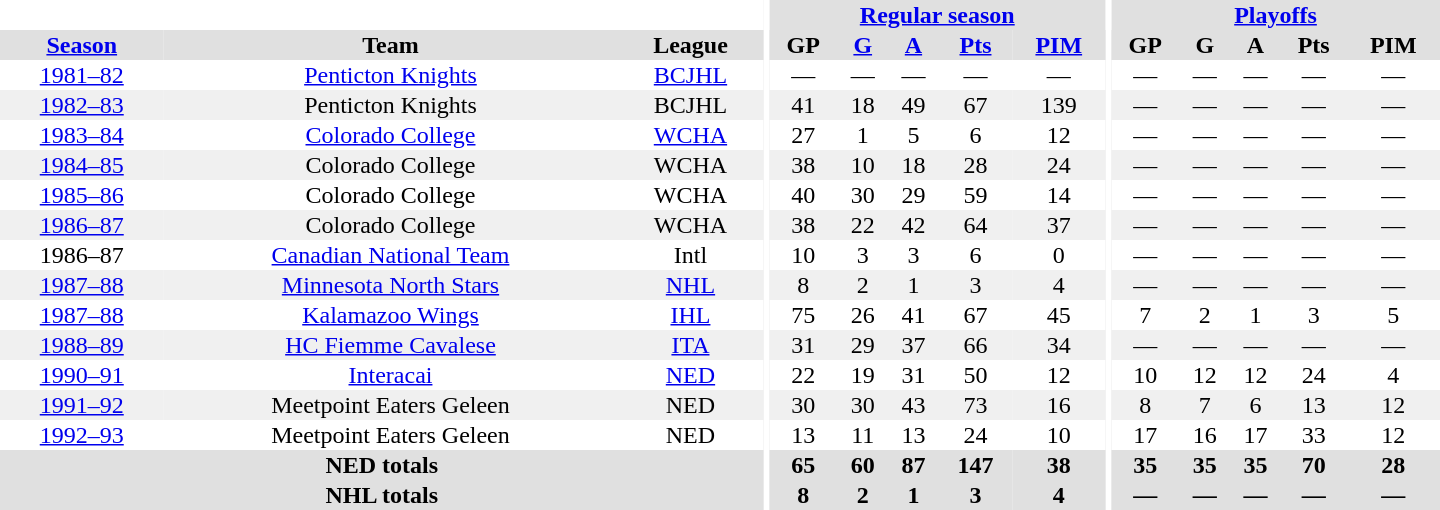<table border="0" cellpadding="1" cellspacing="0" style="text-align:center; width:60em">
<tr bgcolor="#e0e0e0">
<th colspan="3" bgcolor="#ffffff"></th>
<th rowspan="100" bgcolor="#ffffff"></th>
<th colspan="5"><a href='#'>Regular season</a></th>
<th rowspan="100" bgcolor="#ffffff"></th>
<th colspan="5"><a href='#'>Playoffs</a></th>
</tr>
<tr bgcolor="#e0e0e0">
<th><a href='#'>Season</a></th>
<th>Team</th>
<th>League</th>
<th>GP</th>
<th><a href='#'>G</a></th>
<th><a href='#'>A</a></th>
<th><a href='#'>Pts</a></th>
<th><a href='#'>PIM</a></th>
<th>GP</th>
<th>G</th>
<th>A</th>
<th>Pts</th>
<th>PIM</th>
</tr>
<tr>
<td><a href='#'>1981–82</a></td>
<td><a href='#'>Penticton Knights</a></td>
<td><a href='#'>BCJHL</a></td>
<td>—</td>
<td>—</td>
<td>—</td>
<td>—</td>
<td>—</td>
<td>—</td>
<td>—</td>
<td>—</td>
<td>—</td>
<td>—</td>
</tr>
<tr bgcolor="#f0f0f0">
<td><a href='#'>1982–83</a></td>
<td>Penticton Knights</td>
<td>BCJHL</td>
<td>41</td>
<td>18</td>
<td>49</td>
<td>67</td>
<td>139</td>
<td>—</td>
<td>—</td>
<td>—</td>
<td>—</td>
<td>—</td>
</tr>
<tr>
<td><a href='#'>1983–84</a></td>
<td><a href='#'>Colorado College</a></td>
<td><a href='#'>WCHA</a></td>
<td>27</td>
<td>1</td>
<td>5</td>
<td>6</td>
<td>12</td>
<td>—</td>
<td>—</td>
<td>—</td>
<td>—</td>
<td>—</td>
</tr>
<tr bgcolor="#f0f0f0">
<td><a href='#'>1984–85</a></td>
<td>Colorado College</td>
<td>WCHA</td>
<td>38</td>
<td>10</td>
<td>18</td>
<td>28</td>
<td>24</td>
<td>—</td>
<td>—</td>
<td>—</td>
<td>—</td>
<td>—</td>
</tr>
<tr>
<td><a href='#'>1985–86</a></td>
<td>Colorado College</td>
<td>WCHA</td>
<td>40</td>
<td>30</td>
<td>29</td>
<td>59</td>
<td>14</td>
<td>—</td>
<td>—</td>
<td>—</td>
<td>—</td>
<td>—</td>
</tr>
<tr bgcolor="#f0f0f0">
<td><a href='#'>1986–87</a></td>
<td>Colorado College</td>
<td>WCHA</td>
<td>38</td>
<td>22</td>
<td>42</td>
<td>64</td>
<td>37</td>
<td>—</td>
<td>—</td>
<td>—</td>
<td>—</td>
<td>—</td>
</tr>
<tr>
<td>1986–87</td>
<td><a href='#'>Canadian National Team</a></td>
<td>Intl</td>
<td>10</td>
<td>3</td>
<td>3</td>
<td>6</td>
<td>0</td>
<td>—</td>
<td>—</td>
<td>—</td>
<td>—</td>
<td>—</td>
</tr>
<tr bgcolor="#f0f0f0">
<td><a href='#'>1987–88</a></td>
<td><a href='#'>Minnesota North Stars</a></td>
<td><a href='#'>NHL</a></td>
<td>8</td>
<td>2</td>
<td>1</td>
<td>3</td>
<td>4</td>
<td>—</td>
<td>—</td>
<td>—</td>
<td>—</td>
<td>—</td>
</tr>
<tr>
<td><a href='#'>1987–88</a></td>
<td><a href='#'>Kalamazoo Wings</a></td>
<td><a href='#'>IHL</a></td>
<td>75</td>
<td>26</td>
<td>41</td>
<td>67</td>
<td>45</td>
<td>7</td>
<td>2</td>
<td>1</td>
<td>3</td>
<td>5</td>
</tr>
<tr bgcolor="#f0f0f0">
<td><a href='#'>1988–89</a></td>
<td><a href='#'>HC Fiemme Cavalese</a></td>
<td><a href='#'>ITA</a></td>
<td>31</td>
<td>29</td>
<td>37</td>
<td>66</td>
<td>34</td>
<td>—</td>
<td>—</td>
<td>—</td>
<td>—</td>
<td>—</td>
</tr>
<tr>
<td><a href='#'>1990–91</a></td>
<td><a href='#'>Interacai</a></td>
<td><a href='#'>NED</a></td>
<td>22</td>
<td>19</td>
<td>31</td>
<td>50</td>
<td>12</td>
<td>10</td>
<td>12</td>
<td>12</td>
<td>24</td>
<td>4</td>
</tr>
<tr bgcolor="#f0f0f0">
<td><a href='#'>1991–92</a></td>
<td>Meetpoint Eaters Geleen</td>
<td>NED</td>
<td>30</td>
<td>30</td>
<td>43</td>
<td>73</td>
<td>16</td>
<td>8</td>
<td>7</td>
<td>6</td>
<td>13</td>
<td>12</td>
</tr>
<tr>
<td><a href='#'>1992–93</a></td>
<td>Meetpoint Eaters Geleen</td>
<td>NED</td>
<td>13</td>
<td>11</td>
<td>13</td>
<td>24</td>
<td>10</td>
<td>17</td>
<td>16</td>
<td>17</td>
<td>33</td>
<td>12</td>
</tr>
<tr bgcolor="#e0e0e0">
<th colspan="3">NED totals</th>
<th>65</th>
<th>60</th>
<th>87</th>
<th>147</th>
<th>38</th>
<th>35</th>
<th>35</th>
<th>35</th>
<th>70</th>
<th>28</th>
</tr>
<tr bgcolor="#e0e0e0">
<th colspan="3">NHL totals</th>
<th>8</th>
<th>2</th>
<th>1</th>
<th>3</th>
<th>4</th>
<th>—</th>
<th>—</th>
<th>—</th>
<th>—</th>
<th>—</th>
</tr>
</table>
